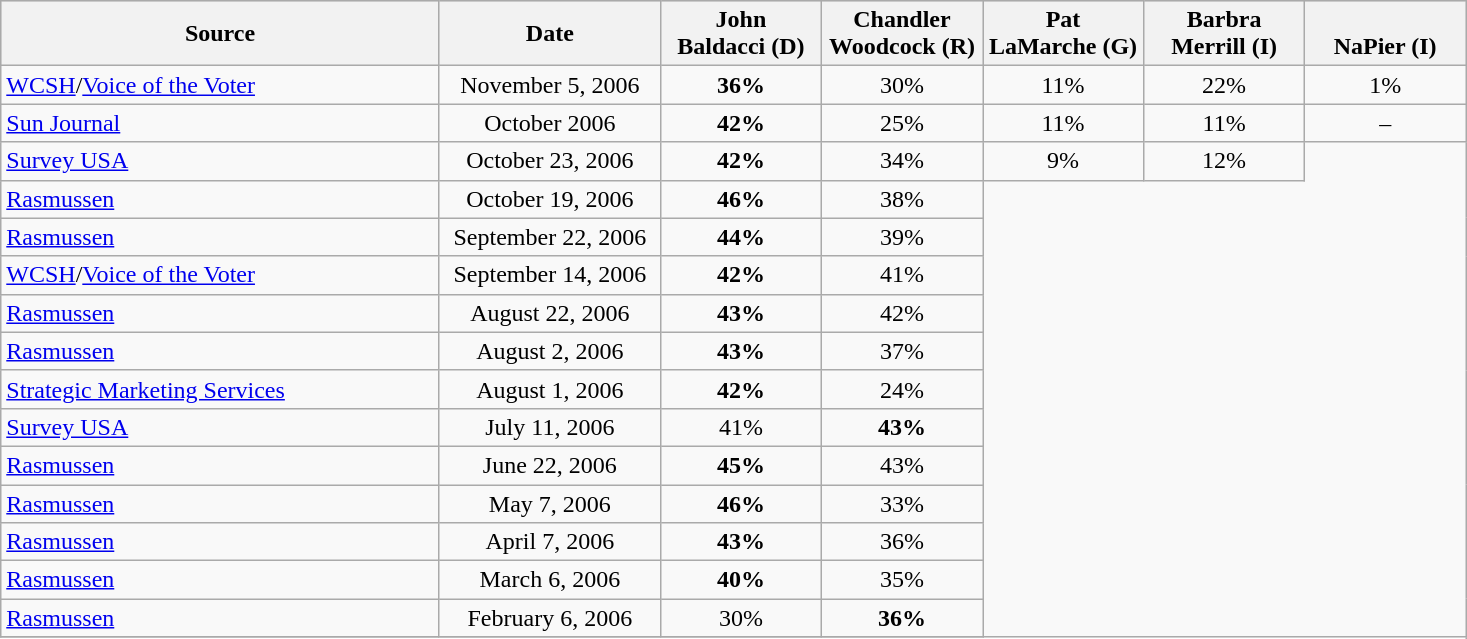<table class="wikitable" style="text-align:center">
<tr bgcolor=lightgrey>
<th width=285px>Source</th>
<th width=140px>Date</th>
<th width=100px>John<br>Baldacci (D)</th>
<th width=100px>Chandler<br>Woodcock (R)</th>
<th width=100px>Pat<br>LaMarche (G)</th>
<th width=100px>Barbra<br>Merrill (I)</th>
<th width=100px><br>NaPier (I)</th>
</tr>
<tr>
<td align=left><a href='#'>WCSH</a>/<a href='#'>Voice of the Voter</a></td>
<td>November 5, 2006</td>
<td><strong>36%</strong></td>
<td>30%</td>
<td>11%</td>
<td>22%</td>
<td>1%</td>
</tr>
<tr>
<td align=left><a href='#'>Sun Journal</a></td>
<td>October 2006</td>
<td><strong>42%</strong></td>
<td>25%</td>
<td>11%</td>
<td>11%</td>
<td>–</td>
</tr>
<tr>
<td align=left><a href='#'>Survey USA</a></td>
<td>October 23, 2006</td>
<td><strong>42%</strong></td>
<td>34%</td>
<td>9%</td>
<td>12%</td>
</tr>
<tr>
<td align=left><a href='#'>Rasmussen</a></td>
<td>October 19, 2006</td>
<td><strong>46%</strong></td>
<td>38%</td>
</tr>
<tr>
<td align=left><a href='#'>Rasmussen</a></td>
<td>September 22, 2006</td>
<td><strong>44%</strong></td>
<td>39%</td>
</tr>
<tr>
<td align=left><a href='#'>WCSH</a>/<a href='#'>Voice of the Voter</a></td>
<td>September 14, 2006</td>
<td><strong>42%</strong></td>
<td>41%</td>
</tr>
<tr>
<td align=left><a href='#'>Rasmussen</a></td>
<td>August 22, 2006</td>
<td><strong>43%</strong></td>
<td>42%</td>
</tr>
<tr>
<td align=left><a href='#'>Rasmussen</a></td>
<td>August 2, 2006</td>
<td><strong>43%</strong></td>
<td>37%</td>
</tr>
<tr>
<td align=left><a href='#'>Strategic Marketing Services</a></td>
<td>August 1, 2006</td>
<td><strong>42%</strong></td>
<td>24%</td>
</tr>
<tr>
<td align=left><a href='#'>Survey USA</a></td>
<td>July 11, 2006</td>
<td>41%</td>
<td><strong>43%</strong></td>
</tr>
<tr>
<td align=left><a href='#'>Rasmussen</a></td>
<td>June 22, 2006</td>
<td><strong>45%</strong></td>
<td>43%</td>
</tr>
<tr>
<td align=left><a href='#'>Rasmussen</a></td>
<td>May 7, 2006</td>
<td><strong>46%</strong></td>
<td>33%</td>
</tr>
<tr>
<td align=left><a href='#'>Rasmussen</a></td>
<td>April 7, 2006</td>
<td><strong>43%</strong></td>
<td>36%</td>
</tr>
<tr>
<td align=left><a href='#'>Rasmussen</a></td>
<td>March 6, 2006</td>
<td><strong>40%</strong></td>
<td>35%</td>
</tr>
<tr>
<td align=left><a href='#'>Rasmussen</a></td>
<td>February 6, 2006</td>
<td>30%</td>
<td><strong>36%</strong></td>
</tr>
<tr>
</tr>
</table>
